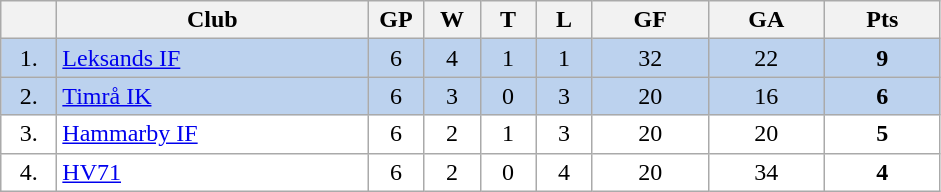<table class="wikitable">
<tr>
<th width="30"></th>
<th width="200">Club</th>
<th width="30">GP</th>
<th width="30">W</th>
<th width="30">T</th>
<th width="30">L</th>
<th width="70">GF</th>
<th width="70">GA</th>
<th width="70">Pts</th>
</tr>
<tr bgcolor="#BCD2EE" align="center">
<td>1.</td>
<td align="left"><a href='#'>Leksands IF</a></td>
<td>6</td>
<td>4</td>
<td>1</td>
<td>1</td>
<td>32</td>
<td>22</td>
<td><strong>9</strong></td>
</tr>
<tr bgcolor="#BCD2EE" align="center">
<td>2.</td>
<td align="left"><a href='#'>Timrå IK</a></td>
<td>6</td>
<td>3</td>
<td>0</td>
<td>3</td>
<td>20</td>
<td>16</td>
<td><strong>6</strong></td>
</tr>
<tr bgcolor="#FFFFFF" align="center">
<td>3.</td>
<td align="left"><a href='#'>Hammarby IF</a></td>
<td>6</td>
<td>2</td>
<td>1</td>
<td>3</td>
<td>20</td>
<td>20</td>
<td><strong>5</strong></td>
</tr>
<tr bgcolor="#FFFFFF" align="center">
<td>4.</td>
<td align="left"><a href='#'>HV71</a></td>
<td>6</td>
<td>2</td>
<td>0</td>
<td>4</td>
<td>20</td>
<td>34</td>
<td><strong>4</strong></td>
</tr>
</table>
